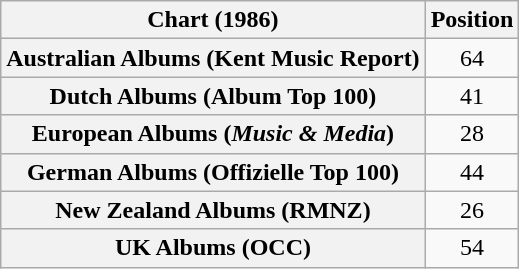<table class="wikitable sortable plainrowheaders" style="text-align:center">
<tr>
<th scope="col">Chart (1986)</th>
<th scope="col">Position</th>
</tr>
<tr>
<th scope="row">Australian Albums (Kent Music Report)</th>
<td>64</td>
</tr>
<tr>
<th scope="row">Dutch Albums (Album Top 100)</th>
<td>41</td>
</tr>
<tr>
<th scope="row">European Albums (<em>Music & Media</em>)</th>
<td>28</td>
</tr>
<tr>
<th scope="row">German Albums (Offizielle Top 100)</th>
<td>44</td>
</tr>
<tr>
<th scope="row">New Zealand Albums (RMNZ)</th>
<td>26</td>
</tr>
<tr>
<th scope="row">UK Albums (OCC)</th>
<td>54</td>
</tr>
</table>
